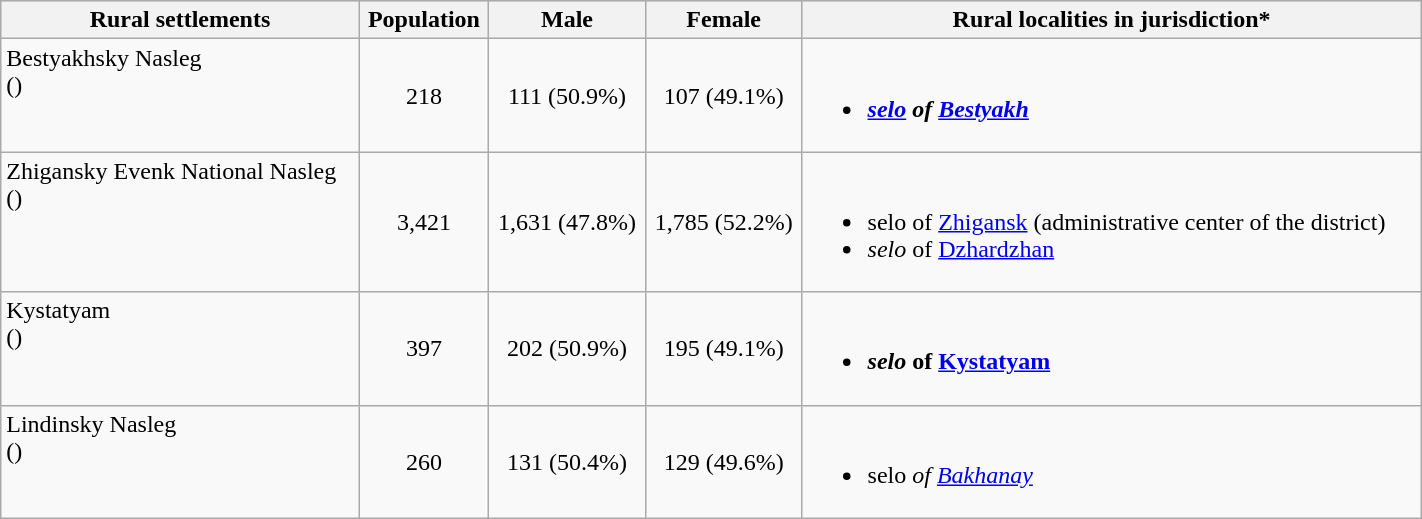<table class="wikitable" style="width:75%">
<tr bgcolor="#CCCCFF" align="left">
<th>Rural settlements</th>
<th>Population</th>
<th>Male</th>
<th>Female</th>
<th>Rural localities in jurisdiction*</th>
</tr>
<tr>
<td valign="top">Bestyakhsky Nasleg<br>()</td>
<td align="center">218</td>
<td align="center">111 (50.9%)</td>
<td align="center">107 (49.1%)</td>
<td><br><ul><li><strong><em><a href='#'>selo</a><em> of <a href='#'>Bestyakh</a><strong></li></ul></td>
</tr>
<tr>
<td valign="top">Zhigansky Evenk National Nasleg<br>()</td>
<td align="center">3,421</td>
<td align="center">1,631 (47.8%)</td>
<td align="center">1,785 (52.2%)</td>
<td><br><ul><li></em></strong>selo</em> of <a href='#'>Zhigansk</a></strong> (administrative center of the district)</li><li><em>selo</em> of <a href='#'>Dzhardzhan</a><em></li></ul></td>
</tr>
<tr>
<td valign="top">Kystatyam<br>()</td>
<td align="center">397</td>
<td align="center">202 (50.9%)</td>
<td align="center">195 (49.1%)</td>
<td><br><ul><li><strong><em>selo</em> of <a href='#'>Kystatyam</a><strong></li></ul></td>
</tr>
<tr>
<td valign="top">Lindinsky Nasleg<br>()</td>
<td align="center">260</td>
<td align="center">131 (50.4%)</td>
<td align="center">129 (49.6%)</td>
<td><br><ul><li></em></strong>selo<em> of <a href='#'>Bakhanay</a></strong></li></ul></td>
</tr>
</table>
